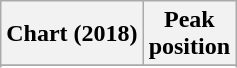<table class="wikitable sortable plainrowheaders" style="text-align:center">
<tr>
<th scope="col">Chart (2018)</th>
<th scope="col">Peak<br> position</th>
</tr>
<tr>
</tr>
<tr>
</tr>
</table>
